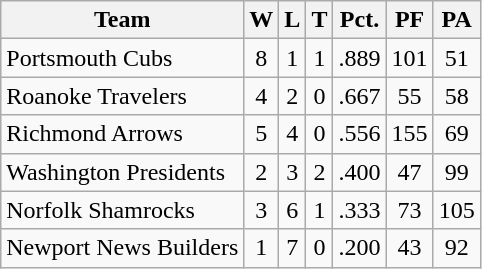<table class="wikitable">
<tr>
<th>Team</th>
<th>W</th>
<th>L</th>
<th>T</th>
<th>Pct.</th>
<th>PF</th>
<th>PA</th>
</tr>
<tr align="center">
<td align="left">Portsmouth Cubs</td>
<td>8</td>
<td>1</td>
<td>1</td>
<td>.889</td>
<td>101</td>
<td>51</td>
</tr>
<tr align="center">
<td align="left">Roanoke Travelers</td>
<td>4</td>
<td>2</td>
<td>0</td>
<td>.667</td>
<td>55</td>
<td>58</td>
</tr>
<tr align="center">
<td align="left">Richmond Arrows</td>
<td>5</td>
<td>4</td>
<td>0</td>
<td>.556</td>
<td>155</td>
<td>69</td>
</tr>
<tr align="center">
<td align="left">Washington Presidents</td>
<td>2</td>
<td>3</td>
<td>2</td>
<td>.400</td>
<td>47</td>
<td>99</td>
</tr>
<tr align="center">
<td align="left">Norfolk Shamrocks</td>
<td>3</td>
<td>6</td>
<td>1</td>
<td>.333</td>
<td>73</td>
<td>105</td>
</tr>
<tr align="center">
<td align="left">Newport News Builders</td>
<td>1</td>
<td>7</td>
<td>0</td>
<td>.200</td>
<td>43</td>
<td>92</td>
</tr>
</table>
